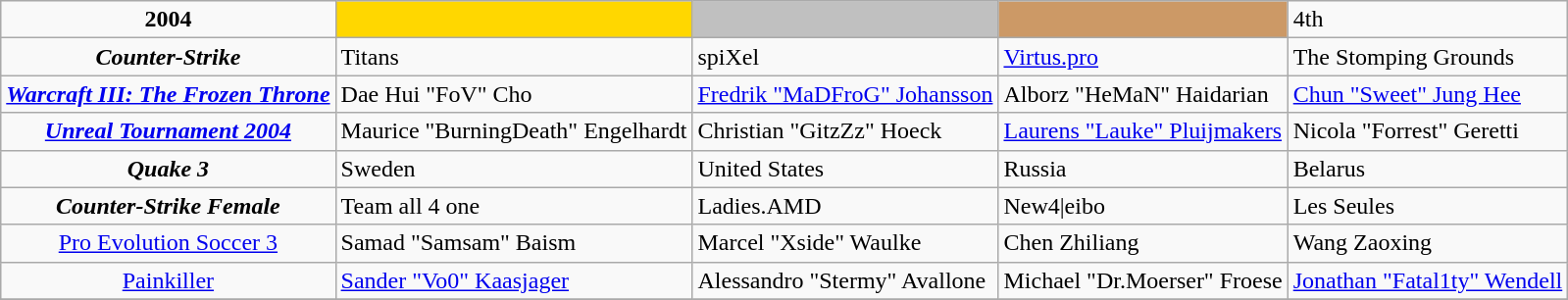<table class="wikitable" style="text-align:left">
<tr>
<td style="text-align:center"><strong>2004</strong></td>
<td style="text-align:center" bgcolor="gold"></td>
<td style="text-align:center" bgcolor="silver"></td>
<td style="text-align:center" bgcolor="CC9966"></td>
<td>4th</td>
</tr>
<tr>
<td style="text-align:center"><strong><em>Counter-Strike</em></strong></td>
<td> Titans</td>
<td> spiXel</td>
<td> <a href='#'>Virtus.pro</a></td>
<td> The Stomping Grounds</td>
</tr>
<tr>
<td style="text-align:center"><strong><em><a href='#'>Warcraft III: The Frozen Throne</a></em></strong></td>
<td> Dae Hui "FoV" Cho</td>
<td> <a href='#'>Fredrik "MaDFroG" Johansson</a></td>
<td> Alborz "HeMaN" Haidarian</td>
<td> <a href='#'>Chun "Sweet" Jung Hee</a></td>
</tr>
<tr>
<td style="text-align:center"><strong><em><a href='#'>Unreal Tournament 2004</a></em></strong></td>
<td> Maurice "BurningDeath" Engelhardt</td>
<td> Christian "GitzZz" Hoeck</td>
<td> <a href='#'>Laurens "Lauke" Pluijmakers</a></td>
<td> Nicola "Forrest" Geretti</td>
</tr>
<tr>
<td style="text-align:center"><strong><em>Quake 3</em></strong></td>
<td> Sweden</td>
<td> United States</td>
<td> Russia</td>
<td> Belarus</td>
</tr>
<tr>
<td style="text-align:center"><strong><em>Counter-Strike<em> Female<strong></td>
<td> Team all 4 one</td>
<td> Ladies.AMD</td>
<td> New4|eibo</td>
<td> Les Seules</td>
</tr>
<tr>
<td style="text-align:center"></em></strong><a href='#'>Pro Evolution Soccer 3</a><strong><em></td>
<td> Samad "Samsam" Baism</td>
<td> Marcel "Xside" Waulke</td>
<td> Chen Zhiliang</td>
<td> Wang Zaoxing</td>
</tr>
<tr>
<td style="text-align:center"></em></strong><a href='#'>Painkiller</a><strong><em></td>
<td> <a href='#'>Sander "Vo0" Kaasjager</a></td>
<td> Alessandro "Stermy" Avallone</td>
<td> Michael "Dr.Moerser" Froese</td>
<td> <a href='#'>Jonathan "Fatal1ty" Wendell</a></td>
</tr>
<tr>
</tr>
</table>
